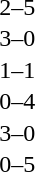<table cellspacing=1 width=70%>
<tr>
<th width=25%></th>
<th width=30%></th>
<th width=15%></th>
<th width=30%></th>
</tr>
<tr>
<td></td>
<td align=right></td>
<td align=center>2–5</td>
<td></td>
</tr>
<tr>
<td></td>
<td align=right></td>
<td align=center>3–0</td>
<td></td>
</tr>
<tr>
<td></td>
<td align=right></td>
<td align=center>1–1</td>
<td></td>
</tr>
<tr>
<td></td>
<td align=right></td>
<td align=center>0–4</td>
<td></td>
</tr>
<tr>
<td></td>
<td align=right></td>
<td align=center>3–0</td>
<td></td>
</tr>
<tr>
<td></td>
<td align=right></td>
<td align=center>0–5</td>
<td></td>
</tr>
</table>
